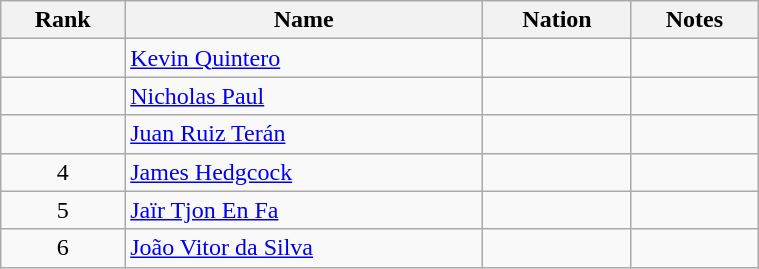<table class="wikitable sortable" style="text-align:center" width=40%>
<tr>
<th>Rank</th>
<th>Name</th>
<th>Nation</th>
<th>Notes</th>
</tr>
<tr>
<td></td>
<td align=left><a href='#'>Kevin Quintero</a></td>
<td align=left></td>
<td></td>
</tr>
<tr>
<td></td>
<td align=left><a href='#'>Nicholas Paul</a></td>
<td align=left></td>
<td></td>
</tr>
<tr>
<td></td>
<td align=left><a href='#'>Juan Ruiz Terán</a></td>
<td align=left></td>
<td></td>
</tr>
<tr>
<td>4</td>
<td align=left><a href='#'>James Hedgcock</a></td>
<td align=left></td>
<td></td>
</tr>
<tr>
<td>5</td>
<td align=left><a href='#'>Jaïr Tjon En Fa</a></td>
<td align=left></td>
<td></td>
</tr>
<tr>
<td>6</td>
<td align=left><a href='#'>João Vitor da Silva</a></td>
<td align="left"></td>
<td></td>
</tr>
</table>
